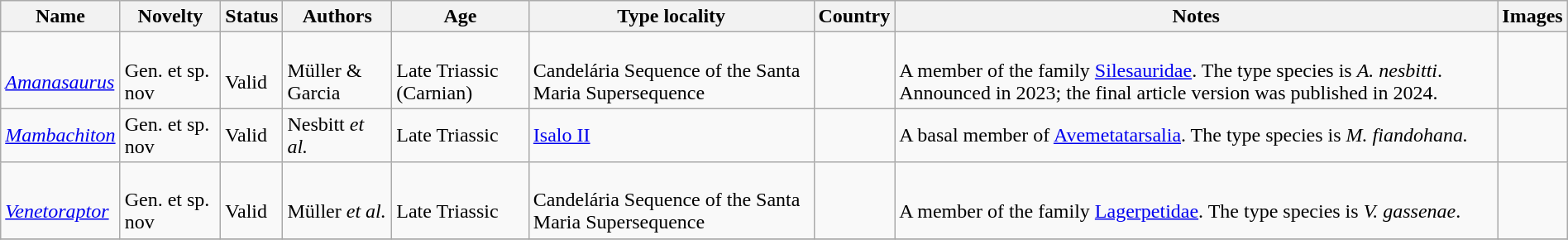<table class="wikitable sortable" width="100%" align="center">
<tr>
<th>Name</th>
<th>Novelty</th>
<th>Status</th>
<th>Authors</th>
<th>Age</th>
<th>Type locality</th>
<th>Country</th>
<th>Notes</th>
<th>Images</th>
</tr>
<tr>
<td><br><em><a href='#'>Amanasaurus</a></em></td>
<td><br>Gen. et sp. nov</td>
<td><br>Valid</td>
<td><br>Müller & Garcia</td>
<td><br>Late Triassic (Carnian)</td>
<td><br>Candelária Sequence of the Santa Maria Supersequence</td>
<td><br></td>
<td><br>A member of the family <a href='#'>Silesauridae</a>. The type species is <em>A. nesbitti</em>. Announced in 2023; the final article version was published in 2024.</td>
<td></td>
</tr>
<tr>
<td><em><a href='#'>Mambachiton</a></em></td>
<td>Gen. et sp. nov</td>
<td>Valid</td>
<td>Nesbitt <em>et al.</em></td>
<td>Late Triassic</td>
<td><a href='#'>Isalo II</a></td>
<td></td>
<td>A basal member of <a href='#'>Avemetatarsalia</a>. The type species is <em>M. fiandohana.</em></td>
<td></td>
</tr>
<tr>
<td><br><em><a href='#'>Venetoraptor</a></em></td>
<td><br>Gen. et sp. nov</td>
<td><br>Valid</td>
<td><br>Müller <em>et al.</em></td>
<td><br>Late Triassic</td>
<td><br>Candelária Sequence of the Santa Maria Supersequence</td>
<td><br></td>
<td><br>A member of the family <a href='#'>Lagerpetidae</a>. The type species is <em>V. gassenae</em>.</td>
<td></td>
</tr>
<tr>
</tr>
</table>
